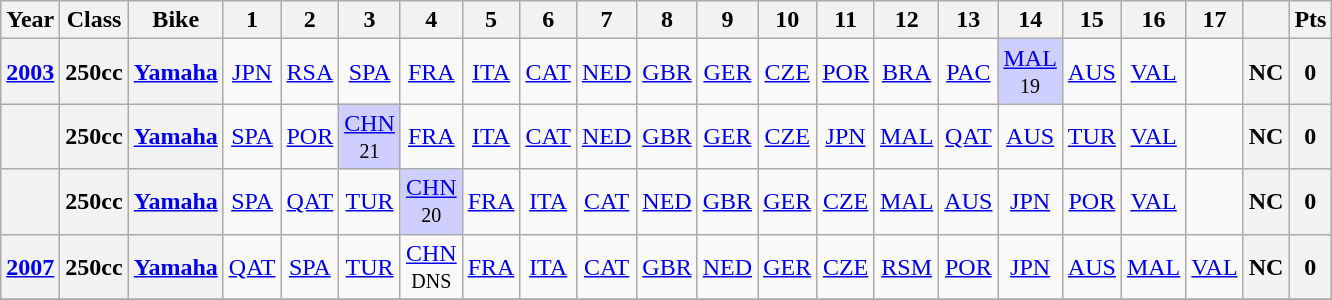<table class="wikitable" style="text-align:center">
<tr>
<th>Year</th>
<th>Class</th>
<th>Bike</th>
<th>1</th>
<th>2</th>
<th>3</th>
<th>4</th>
<th>5</th>
<th>6</th>
<th>7</th>
<th>8</th>
<th>9</th>
<th>10</th>
<th>11</th>
<th>12</th>
<th>13</th>
<th>14</th>
<th>15</th>
<th>16</th>
<th>17</th>
<th></th>
<th>Pts</th>
</tr>
<tr>
<th align="left"><a href='#'>2003</a></th>
<th align="left">250cc</th>
<th align="left"><a href='#'>Yamaha</a></th>
<td><a href='#'>JPN</a></td>
<td><a href='#'>RSA</a></td>
<td><a href='#'>SPA</a></td>
<td><a href='#'>FRA</a></td>
<td><a href='#'>ITA</a></td>
<td><a href='#'>CAT</a></td>
<td><a href='#'>NED</a></td>
<td><a href='#'>GBR</a></td>
<td><a href='#'>GER</a></td>
<td><a href='#'>CZE</a></td>
<td><a href='#'>POR</a></td>
<td><a href='#'>BRA</a></td>
<td><a href='#'>PAC</a></td>
<td style="background:#cfcfff;"><a href='#'>MAL</a><br><small>19</small></td>
<td><a href='#'>AUS</a></td>
<td><a href='#'>VAL</a></td>
<td></td>
<th>NC</th>
<th>0</th>
</tr>
<tr>
<th align="left"></th>
<th align="left">250cc</th>
<th align="left"><a href='#'>Yamaha</a></th>
<td><a href='#'>SPA</a></td>
<td><a href='#'>POR</a></td>
<td style="background:#cfcfff;"><a href='#'>CHN</a><br><small>21</small></td>
<td><a href='#'>FRA</a></td>
<td><a href='#'>ITA</a></td>
<td><a href='#'>CAT</a></td>
<td><a href='#'>NED</a></td>
<td><a href='#'>GBR</a></td>
<td><a href='#'>GER</a></td>
<td><a href='#'>CZE</a></td>
<td><a href='#'>JPN</a></td>
<td><a href='#'>MAL</a></td>
<td><a href='#'>QAT</a></td>
<td><a href='#'>AUS</a></td>
<td><a href='#'>TUR</a></td>
<td><a href='#'>VAL</a></td>
<td></td>
<th>NC</th>
<th>0</th>
</tr>
<tr>
<th align="left"></th>
<th align="left">250cc</th>
<th align="left"><a href='#'>Yamaha</a></th>
<td><a href='#'>SPA</a></td>
<td><a href='#'>QAT</a></td>
<td><a href='#'>TUR</a></td>
<td style="background:#cfcfff;"><a href='#'>CHN</a><br><small>20</small></td>
<td><a href='#'>FRA</a></td>
<td><a href='#'>ITA</a></td>
<td><a href='#'>CAT</a></td>
<td><a href='#'>NED</a></td>
<td><a href='#'>GBR</a></td>
<td><a href='#'>GER</a></td>
<td><a href='#'>CZE</a></td>
<td><a href='#'>MAL</a></td>
<td><a href='#'>AUS</a></td>
<td><a href='#'>JPN</a></td>
<td><a href='#'>POR</a></td>
<td><a href='#'>VAL</a></td>
<td></td>
<th>NC</th>
<th>0</th>
</tr>
<tr>
<th align="left"><a href='#'>2007</a></th>
<th align="left">250cc</th>
<th align="left"><a href='#'>Yamaha</a></th>
<td><a href='#'>QAT</a></td>
<td><a href='#'>SPA</a></td>
<td><a href='#'>TUR</a></td>
<td><a href='#'>CHN</a><br><small>DNS</small></td>
<td><a href='#'>FRA</a></td>
<td><a href='#'>ITA</a></td>
<td><a href='#'>CAT</a></td>
<td><a href='#'>GBR</a></td>
<td><a href='#'>NED</a></td>
<td><a href='#'>GER</a></td>
<td><a href='#'>CZE</a></td>
<td><a href='#'>RSM</a></td>
<td><a href='#'>POR</a></td>
<td><a href='#'>JPN</a></td>
<td><a href='#'>AUS</a></td>
<td><a href='#'>MAL</a></td>
<td><a href='#'>VAL</a></td>
<th>NC</th>
<th>0</th>
</tr>
<tr>
</tr>
</table>
